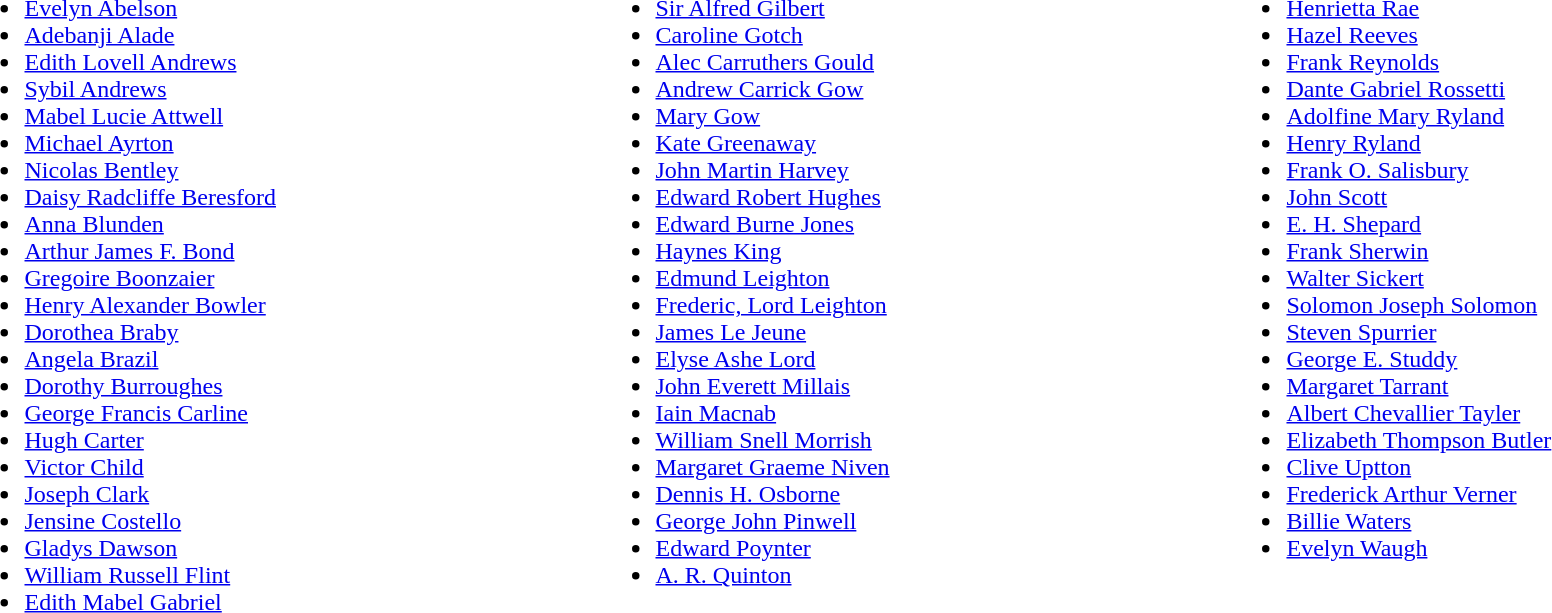<table style="width:100%;">
<tr>
<td style="width:33%; vertical-align:top;"><br><ul><li><a href='#'>Evelyn Abelson</a></li><li><a href='#'>Adebanji Alade</a></li><li><a href='#'>Edith Lovell Andrews</a></li><li><a href='#'>Sybil Andrews</a></li><li><a href='#'>Mabel Lucie Attwell</a></li><li><a href='#'>Michael Ayrton</a></li><li><a href='#'>Nicolas Bentley</a></li><li><a href='#'>Daisy Radcliffe Beresford</a></li><li><a href='#'>Anna Blunden</a></li><li><a href='#'>Arthur James F. Bond</a></li><li><a href='#'>Gregoire Boonzaier</a></li><li><a href='#'>Henry Alexander Bowler</a></li><li><a href='#'>Dorothea Braby</a></li><li><a href='#'>Angela Brazil</a></li><li><a href='#'>Dorothy Burroughes</a></li><li><a href='#'>George Francis Carline</a></li><li><a href='#'>Hugh Carter</a></li><li><a href='#'>Victor Child</a></li><li><a href='#'>Joseph Clark</a></li><li><a href='#'>Jensine Costello</a></li><li><a href='#'>Gladys Dawson</a></li><li><a href='#'>William Russell Flint</a></li><li><a href='#'>Edith Mabel Gabriel</a></li></ul></td>
<td style="width:33%; vertical-align:top;"><br><ul><li><a href='#'>Sir Alfred Gilbert</a></li><li><a href='#'>Caroline Gotch</a></li><li><a href='#'>Alec Carruthers Gould</a></li><li><a href='#'>Andrew Carrick Gow</a></li><li><a href='#'>Mary Gow</a></li><li><a href='#'>Kate Greenaway</a></li><li><a href='#'>John Martin Harvey</a></li><li><a href='#'>Edward Robert Hughes</a></li><li><a href='#'>Edward Burne Jones</a></li><li><a href='#'>Haynes King</a></li><li><a href='#'>Edmund Leighton</a></li><li><a href='#'>Frederic, Lord Leighton</a></li><li><a href='#'>James Le Jeune</a></li><li><a href='#'>Elyse Ashe Lord</a></li><li><a href='#'>John Everett Millais</a></li><li><a href='#'>Iain Macnab</a></li><li><a href='#'>William Snell Morrish</a></li><li><a href='#'>Margaret Graeme Niven</a></li><li><a href='#'>Dennis H. Osborne</a></li><li><a href='#'>George John Pinwell</a></li><li><a href='#'>Edward Poynter</a></li><li><a href='#'>A. R. Quinton</a></li></ul></td>
<td style="width:33%; vertical-align:top;"><br><ul><li><a href='#'>Henrietta Rae</a></li><li><a href='#'>Hazel Reeves</a></li><li><a href='#'>Frank Reynolds</a></li><li><a href='#'>Dante Gabriel Rossetti</a></li><li><a href='#'>Adolfine Mary Ryland</a></li><li><a href='#'>Henry Ryland</a></li><li><a href='#'>Frank O. Salisbury</a></li><li><a href='#'>John Scott</a></li><li><a href='#'>E. H. Shepard</a></li><li><a href='#'>Frank Sherwin</a></li><li><a href='#'>Walter Sickert</a></li><li><a href='#'>Solomon Joseph Solomon</a></li><li><a href='#'>Steven Spurrier</a></li><li><a href='#'>George E. Studdy</a></li><li><a href='#'>Margaret Tarrant</a></li><li><a href='#'>Albert Chevallier Tayler</a></li><li><a href='#'>Elizabeth Thompson Butler</a></li><li><a href='#'>Clive Uptton</a></li><li><a href='#'>Frederick Arthur Verner</a></li><li><a href='#'>Billie Waters</a></li><li><a href='#'>Evelyn Waugh</a></li></ul></td>
</tr>
</table>
